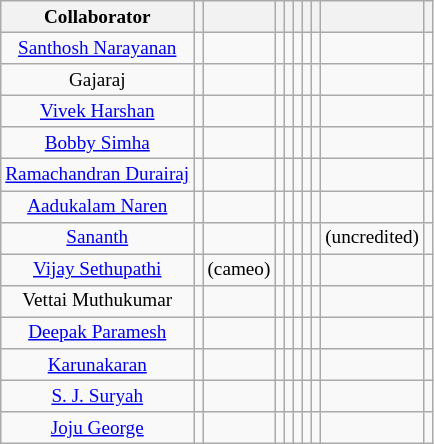<table class="wikitable sortable" style="text-align:center;font-size:80%;">
<tr style="vertical-align:bottom;">
<th scope="col">Collaborator</th>
<th scope="col"></th>
<th scope="col"></th>
<th scope="col"></th>
<th scope="col"></th>
<th scope="col"></th>
<th scope="col"></th>
<th scope="col"></th>
<th scope="col"></th>
<th scope="col"></th>
</tr>
<tr>
<td><a href='#'>Santhosh Narayanan</a></td>
<td></td>
<td></td>
<td></td>
<td></td>
<td></td>
<td></td>
<td></td>
<td></td>
<td></td>
</tr>
<tr>
<td>Gajaraj</td>
<td></td>
<td></td>
<td></td>
<td></td>
<td></td>
<td></td>
<td></td>
<td></td>
<td></td>
</tr>
<tr>
<td><a href='#'>Vivek Harshan</a></td>
<td></td>
<td></td>
<td></td>
<td></td>
<td></td>
<td></td>
<td></td>
<td></td>
<td></td>
</tr>
<tr>
<td><a href='#'>Bobby Simha</a></td>
<td></td>
<td></td>
<td></td>
<td></td>
<td></td>
<td></td>
<td></td>
<td></td>
<td></td>
</tr>
<tr>
<td><a href='#'>Ramachandran Durairaj</a></td>
<td></td>
<td></td>
<td></td>
<td></td>
<td></td>
<td></td>
<td></td>
<td></td>
<td></td>
</tr>
<tr>
<td><a href='#'>Aadukalam Naren</a></td>
<td></td>
<td></td>
<td></td>
<td></td>
<td></td>
<td></td>
<td></td>
<td></td>
<td></td>
</tr>
<tr>
<td><a href='#'>Sananth</a></td>
<td></td>
<td></td>
<td></td>
<td></td>
<td></td>
<td></td>
<td></td>
<td> (uncredited)</td>
<td></td>
</tr>
<tr>
<td><a href='#'>Vijay Sethupathi</a></td>
<td></td>
<td> (cameo)</td>
<td></td>
<td></td>
<td></td>
<td></td>
<td></td>
<td></td>
<td></td>
</tr>
<tr>
<td>Vettai Muthukumar</td>
<td></td>
<td></td>
<td></td>
<td></td>
<td></td>
<td></td>
<td></td>
<td></td>
<td></td>
</tr>
<tr>
<td><a href='#'>Deepak Paramesh</a></td>
<td></td>
<td></td>
<td></td>
<td></td>
<td></td>
<td></td>
<td></td>
<td></td>
<td></td>
</tr>
<tr>
<td><a href='#'>Karunakaran</a></td>
<td></td>
<td></td>
<td></td>
<td></td>
<td></td>
<td></td>
<td></td>
<td></td>
<td></td>
</tr>
<tr>
<td><a href='#'>S. J. Suryah</a></td>
<td></td>
<td></td>
<td></td>
<td></td>
<td></td>
<td></td>
<td></td>
<td></td>
<td></td>
</tr>
<tr>
<td><a href='#'>Joju George</a></td>
<td></td>
<td></td>
<td></td>
<td></td>
<td></td>
<td></td>
<td></td>
<td></td>
<td></td>
</tr>
</table>
